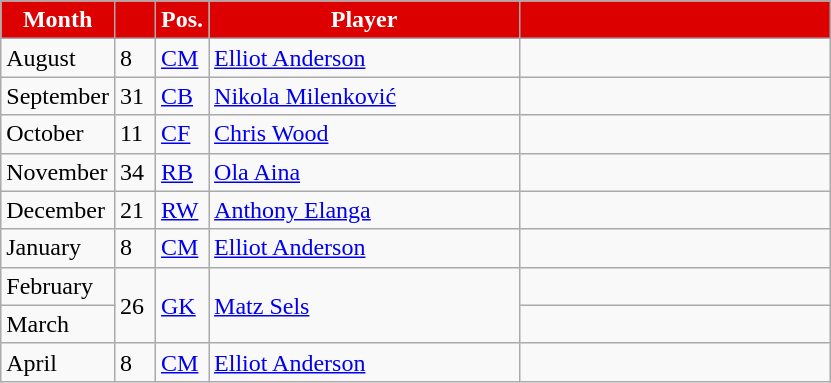<table class="wikitable" style="text-align:left">
<tr>
<th style="background:#DD0000; color:#FFFFFF; ">Month</th>
<th style="background:#DD0000; color:#FFFFFF; width:20px;"></th>
<th style="background:#DD0000; color:#FFFFFF; width:20px;">Pos.</th>
<th style="background:#DD0000; color:#FFFFFF; width:200px;">Player</th>
<th style="background:#DD0000; color:#FFFFFF; width:200px;"></th>
</tr>
<tr>
<td>August</td>
<td>8</td>
<td><a href='#'>CM</a></td>
<td> <a href='#'>Elliot Anderson</a></td>
<td></td>
</tr>
<tr>
<td>September</td>
<td>31</td>
<td><a href='#'>CB</a></td>
<td> <a href='#'>Nikola Milenković</a></td>
<td></td>
</tr>
<tr>
<td>October</td>
<td>11</td>
<td><a href='#'>CF</a></td>
<td> <a href='#'>Chris Wood</a></td>
<td></td>
</tr>
<tr>
<td>November</td>
<td>34</td>
<td><a href='#'>RB</a></td>
<td> <a href='#'>Ola Aina</a></td>
<td></td>
</tr>
<tr>
<td>December</td>
<td>21</td>
<td><a href='#'>RW</a></td>
<td> <a href='#'>Anthony Elanga</a></td>
<td></td>
</tr>
<tr>
<td>January</td>
<td>8</td>
<td><a href='#'>CM</a></td>
<td> <a href='#'>Elliot Anderson</a></td>
<td></td>
</tr>
<tr>
<td>February</td>
<td rowspan="2">26</td>
<td rowspan="2"><a href='#'>GK</a></td>
<td rowspan="2"> <a href='#'>Matz Sels</a></td>
<td></td>
</tr>
<tr>
<td>March</td>
<td></td>
</tr>
<tr>
<td>April</td>
<td>8</td>
<td><a href='#'>CM</a></td>
<td> <a href='#'>Elliot Anderson</a></td>
<td></td>
</tr>
</table>
